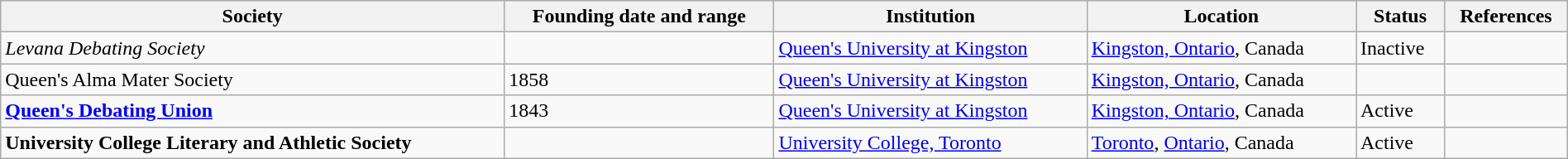<table class="wikitable sortable" style="width:100%;">
<tr>
<th>Society</th>
<th>Founding date and range</th>
<th>Institution</th>
<th>Location</th>
<th>Status</th>
<th>References</th>
</tr>
<tr>
<td><em>Levana Debating Society</em></td>
<td></td>
<td><a href='#'>Queen's University at Kingston</a></td>
<td><a href='#'>Kingston, Ontario</a>, Canada</td>
<td>Inactive</td>
<td></td>
</tr>
<tr>
<td>Queen's Alma Mater Society</td>
<td>1858</td>
<td><a href='#'>Queen's University at Kingston</a></td>
<td><a href='#'>Kingston, Ontario</a>, Canada</td>
<td></td>
<td></td>
</tr>
<tr>
<td><strong><a href='#'>Queen's Debating Union</a></strong></td>
<td>1843</td>
<td><a href='#'>Queen's University at Kingston</a></td>
<td><a href='#'>Kingston, Ontario</a>, Canada</td>
<td>Active</td>
<td></td>
</tr>
<tr>
<td><strong>University College Literary and Athletic Society</strong></td>
<td></td>
<td><a href='#'>University College, Toronto</a></td>
<td><a href='#'>Toronto</a>, <a href='#'>Ontario</a>, Canada</td>
<td>Active</td>
<td></td>
</tr>
</table>
